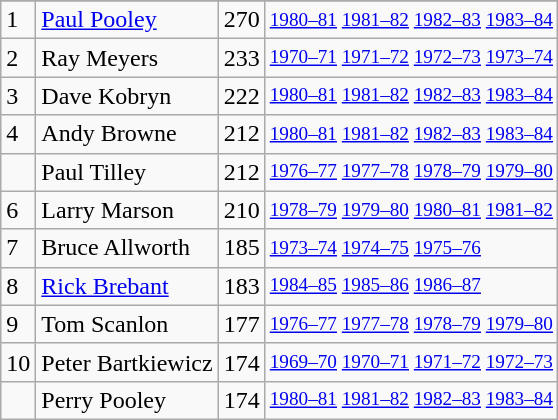<table class="wikitable">
<tr>
</tr>
<tr>
<td>1</td>
<td><a href='#'>Paul Pooley</a></td>
<td>270</td>
<td style="font-size:80%;"><a href='#'>1980–81</a> <a href='#'>1981–82</a> <a href='#'>1982–83</a> <a href='#'>1983–84</a></td>
</tr>
<tr>
<td>2</td>
<td>Ray Meyers</td>
<td>233</td>
<td style="font-size:80%;"><a href='#'>1970–71</a> <a href='#'>1971–72</a> <a href='#'>1972–73</a> <a href='#'>1973–74</a></td>
</tr>
<tr>
<td>3</td>
<td>Dave Kobryn</td>
<td>222</td>
<td style="font-size:80%;"><a href='#'>1980–81</a> <a href='#'>1981–82</a> <a href='#'>1982–83</a> <a href='#'>1983–84</a></td>
</tr>
<tr>
<td>4</td>
<td>Andy Browne</td>
<td>212</td>
<td style="font-size:80%;"><a href='#'>1980–81</a> <a href='#'>1981–82</a> <a href='#'>1982–83</a> <a href='#'>1983–84</a></td>
</tr>
<tr>
<td></td>
<td>Paul Tilley</td>
<td>212</td>
<td style="font-size:80%;"><a href='#'>1976–77</a> <a href='#'>1977–78</a> <a href='#'>1978–79</a> <a href='#'>1979–80</a></td>
</tr>
<tr>
<td>6</td>
<td>Larry Marson</td>
<td>210</td>
<td style="font-size:80%;"><a href='#'>1978–79</a> <a href='#'>1979–80</a> <a href='#'>1980–81</a> <a href='#'>1981–82</a></td>
</tr>
<tr>
<td>7</td>
<td>Bruce Allworth</td>
<td>185</td>
<td style="font-size:80%;"><a href='#'>1973–74</a> <a href='#'>1974–75</a> <a href='#'>1975–76</a></td>
</tr>
<tr>
<td>8</td>
<td><a href='#'>Rick Brebant</a></td>
<td>183</td>
<td style="font-size:80%;"><a href='#'>1984–85</a> <a href='#'>1985–86</a> <a href='#'>1986–87</a></td>
</tr>
<tr>
<td>9</td>
<td>Tom Scanlon</td>
<td>177</td>
<td style="font-size:80%;"><a href='#'>1976–77</a> <a href='#'>1977–78</a> <a href='#'>1978–79</a> <a href='#'>1979–80</a></td>
</tr>
<tr>
<td>10</td>
<td>Peter Bartkiewicz</td>
<td>174</td>
<td style="font-size:80%;"><a href='#'>1969–70</a> <a href='#'>1970–71</a> <a href='#'>1971–72</a> <a href='#'>1972–73</a></td>
</tr>
<tr>
<td></td>
<td>Perry Pooley</td>
<td>174</td>
<td style="font-size:80%;"><a href='#'>1980–81</a> <a href='#'>1981–82</a> <a href='#'>1982–83</a> <a href='#'>1983–84</a></td>
</tr>
</table>
